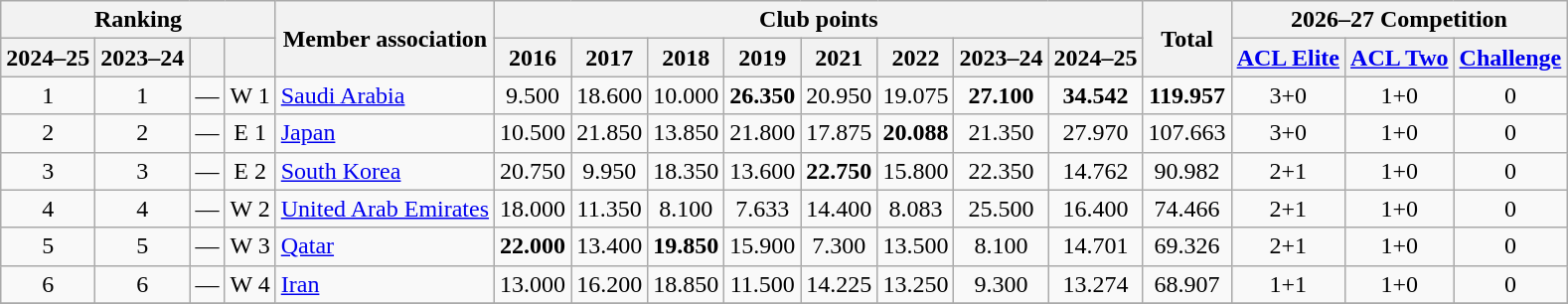<table class = "wikitable sortable" style="text-align: center;">
<tr>
<th colspan="4">Ranking</th>
<th rowspan="2">Member association<br></th>
<th colspan="8">Club points</th>
<th rowspan="2">Total</th>
<th colspan="3">2026–27 Competition</th>
</tr>
<tr>
<th>2024–25</th>
<th>2023–24</th>
<th data-sort-type="number"></th>
<th></th>
<th>2016<br></th>
<th>2017<br></th>
<th>2018<br></th>
<th>2019<br></th>
<th>2021<br></th>
<th>2022<br></th>
<th>2023–24<br></th>
<th>2024–25<br></th>
<th><a href='#'>ACL Elite</a></th>
<th><a href='#'>ACL Two</a></th>
<th><a href='#'>Challenge</a></th>
</tr>
<tr>
<td>1</td>
<td>1</td>
<td> —</td>
<td>W 1</td>
<td align=left> <a href='#'>Saudi Arabia</a> </td>
<td>9.500</td>
<td>18.600</td>
<td>10.000</td>
<td><strong>26.350</strong></td>
<td>20.950</td>
<td>19.075</td>
<td><strong>27.100</strong></td>
<td><strong>34.542</strong></td>
<td><strong>119.957</strong></td>
<td>3+0</td>
<td>1+0</td>
<td>0</td>
</tr>
<tr>
<td>2</td>
<td>2</td>
<td> —</td>
<td>E 1</td>
<td align=left> <a href='#'>Japan</a> </td>
<td>10.500</td>
<td>21.850</td>
<td>13.850</td>
<td>21.800</td>
<td>17.875</td>
<td><strong>20.088</strong></td>
<td>21.350</td>
<td>27.970</td>
<td>107.663</td>
<td>3+0</td>
<td>1+0</td>
<td>0</td>
</tr>
<tr>
<td>3</td>
<td>3</td>
<td> —</td>
<td>E 2</td>
<td align=left> <a href='#'>South Korea</a> </td>
<td>20.750</td>
<td>9.950</td>
<td>18.350</td>
<td>13.600</td>
<td><strong>22.750</strong></td>
<td>15.800</td>
<td>22.350</td>
<td>14.762</td>
<td>90.982</td>
<td>2+1</td>
<td>1+0</td>
<td>0</td>
</tr>
<tr>
<td>4</td>
<td>4</td>
<td> —</td>
<td>W 2</td>
<td align=left> <a href='#'>United Arab Emirates</a> </td>
<td>18.000</td>
<td>11.350</td>
<td>8.100</td>
<td>7.633</td>
<td>14.400</td>
<td>8.083</td>
<td>25.500</td>
<td>16.400</td>
<td>74.466</td>
<td>2+1</td>
<td>1+0</td>
<td>0</td>
</tr>
<tr>
<td>5</td>
<td>5</td>
<td> —</td>
<td>W 3</td>
<td align="left"> <a href='#'>Qatar</a> </td>
<td><strong>22.000</strong></td>
<td>13.400</td>
<td><strong>19.850</strong></td>
<td>15.900</td>
<td>7.300</td>
<td>13.500</td>
<td>8.100</td>
<td>14.701</td>
<td>69.326</td>
<td>2+1</td>
<td>1+0</td>
<td>0</td>
</tr>
<tr>
<td>6</td>
<td>6</td>
<td> —</td>
<td>W 4</td>
<td align="left"> <a href='#'>Iran</a> </td>
<td>13.000</td>
<td>16.200</td>
<td>18.850</td>
<td>11.500</td>
<td>14.225</td>
<td>13.250</td>
<td>9.300</td>
<td>13.274</td>
<td>68.907</td>
<td>1+1</td>
<td>1+0</td>
<td>0</td>
</tr>
<tr>
</tr>
</table>
